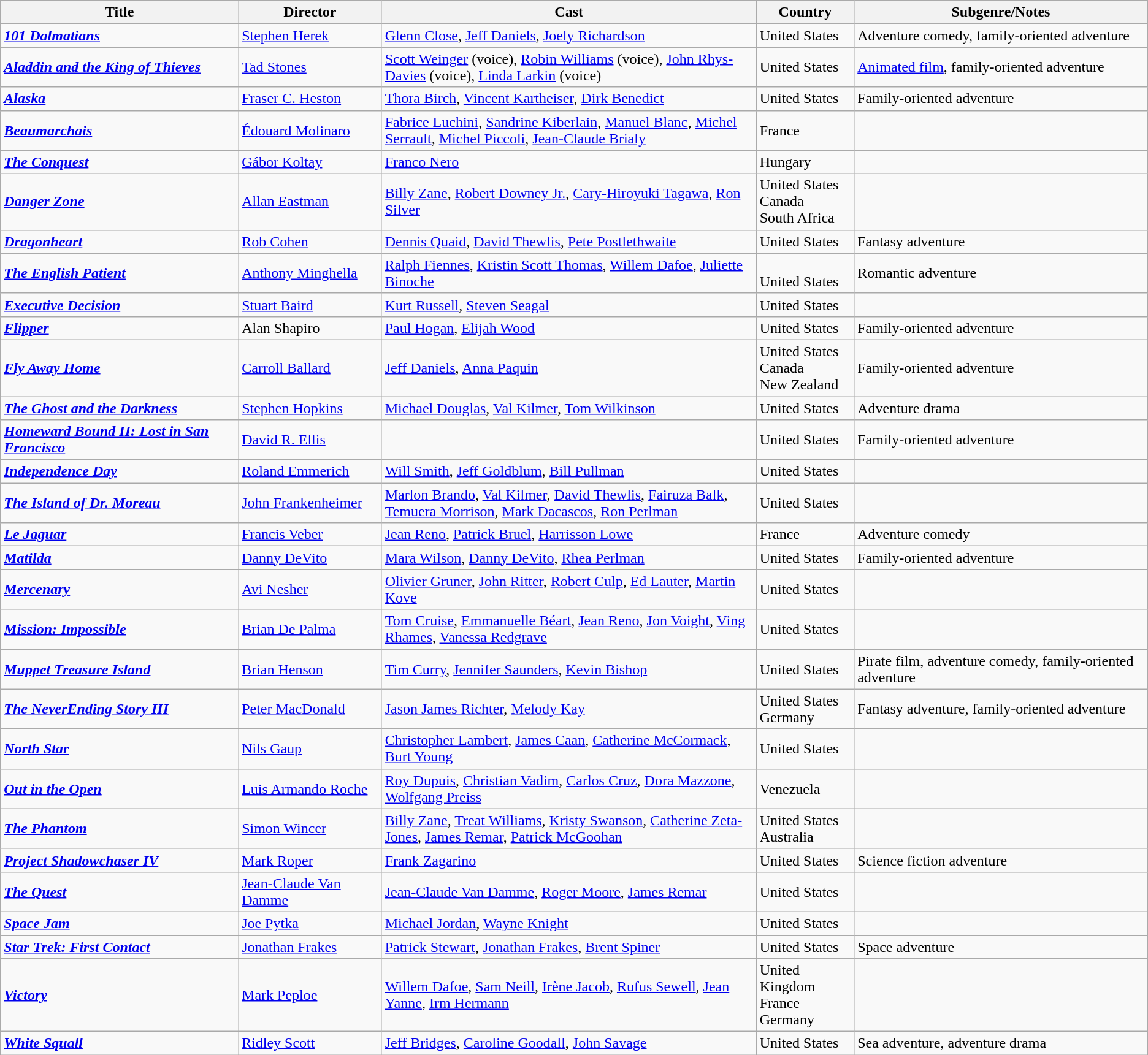<table class="wikitable">
<tr>
<th>Title</th>
<th>Director</th>
<th style="width: 400px;">Cast</th>
<th>Country</th>
<th>Subgenre/Notes</th>
</tr>
<tr>
<td><strong><em><a href='#'>101 Dalmatians</a></em></strong></td>
<td><a href='#'>Stephen Herek</a></td>
<td><a href='#'>Glenn Close</a>, <a href='#'>Jeff Daniels</a>, <a href='#'>Joely Richardson</a></td>
<td>United States</td>
<td>Adventure comedy, family-oriented adventure</td>
</tr>
<tr>
<td><strong><em><a href='#'>Aladdin and the King of Thieves</a></em></strong></td>
<td><a href='#'>Tad Stones</a></td>
<td><a href='#'>Scott Weinger</a> (voice), <a href='#'>Robin Williams</a> (voice), <a href='#'>John Rhys-Davies</a> (voice), <a href='#'>Linda Larkin</a> (voice)</td>
<td>United States</td>
<td><a href='#'>Animated film</a>, family-oriented adventure</td>
</tr>
<tr>
<td><strong><em><a href='#'>Alaska</a></em></strong></td>
<td><a href='#'>Fraser C. Heston</a></td>
<td><a href='#'>Thora Birch</a>, <a href='#'>Vincent Kartheiser</a>, <a href='#'>Dirk Benedict</a></td>
<td>United States</td>
<td>Family-oriented adventure</td>
</tr>
<tr>
<td><strong><em><a href='#'>Beaumarchais</a></em></strong></td>
<td><a href='#'>Édouard Molinaro</a></td>
<td><a href='#'>Fabrice Luchini</a>, <a href='#'>Sandrine Kiberlain</a>, <a href='#'>Manuel Blanc</a>, <a href='#'>Michel Serrault</a>, <a href='#'>Michel Piccoli</a>, <a href='#'>Jean-Claude Brialy</a></td>
<td>France</td>
<td></td>
</tr>
<tr>
<td><strong><em><a href='#'>The Conquest</a></em></strong></td>
<td><a href='#'>Gábor Koltay</a></td>
<td><a href='#'>Franco Nero</a></td>
<td>Hungary</td>
<td></td>
</tr>
<tr>
<td><strong><em><a href='#'>Danger Zone</a></em></strong></td>
<td><a href='#'>Allan Eastman</a></td>
<td><a href='#'>Billy Zane</a>, <a href='#'>Robert Downey Jr.</a>, <a href='#'>Cary-Hiroyuki Tagawa</a>, <a href='#'>Ron Silver</a></td>
<td>United States<br>Canada<br>South Africa</td>
<td></td>
</tr>
<tr>
<td><strong><em><a href='#'>Dragonheart</a></em></strong></td>
<td><a href='#'>Rob Cohen</a></td>
<td><a href='#'>Dennis Quaid</a>, <a href='#'>David Thewlis</a>, <a href='#'>Pete Postlethwaite</a></td>
<td>United States</td>
<td>Fantasy adventure</td>
</tr>
<tr>
<td><strong><em><a href='#'>The English Patient</a></em></strong></td>
<td><a href='#'>Anthony Minghella</a></td>
<td><a href='#'>Ralph Fiennes</a>, <a href='#'>Kristin Scott Thomas</a>, <a href='#'>Willem Dafoe</a>, <a href='#'>Juliette Binoche</a></td>
<td><br>United States</td>
<td>Romantic adventure</td>
</tr>
<tr>
<td><strong><em><a href='#'>Executive Decision</a></em></strong></td>
<td><a href='#'>Stuart Baird</a></td>
<td><a href='#'>Kurt Russell</a>, <a href='#'>Steven Seagal</a></td>
<td>United States</td>
<td></td>
</tr>
<tr>
<td><strong><em><a href='#'>Flipper</a></em></strong></td>
<td>Alan Shapiro</td>
<td><a href='#'>Paul Hogan</a>, <a href='#'>Elijah Wood</a></td>
<td>United States</td>
<td>Family-oriented adventure</td>
</tr>
<tr>
<td><strong><em><a href='#'>Fly Away Home</a></em></strong></td>
<td><a href='#'>Carroll Ballard</a></td>
<td><a href='#'>Jeff Daniels</a>, <a href='#'>Anna Paquin</a></td>
<td>United States<br>Canada<br>New Zealand</td>
<td>Family-oriented adventure</td>
</tr>
<tr>
<td><strong><em><a href='#'>The Ghost and the Darkness</a></em></strong></td>
<td><a href='#'>Stephen Hopkins</a></td>
<td><a href='#'>Michael Douglas</a>, <a href='#'>Val Kilmer</a>, <a href='#'>Tom Wilkinson</a></td>
<td>United States</td>
<td>Adventure drama</td>
</tr>
<tr>
<td><strong><em><a href='#'>Homeward Bound II: Lost in San Francisco</a></em></strong></td>
<td><a href='#'>David R. Ellis</a></td>
<td></td>
<td>United States</td>
<td>Family-oriented adventure</td>
</tr>
<tr>
<td><strong><em><a href='#'>Independence Day</a></em></strong></td>
<td><a href='#'>Roland Emmerich</a></td>
<td><a href='#'>Will Smith</a>, <a href='#'>Jeff Goldblum</a>, <a href='#'>Bill Pullman</a></td>
<td>United States</td>
<td></td>
</tr>
<tr>
<td><strong><em><a href='#'>The Island of Dr. Moreau</a></em></strong></td>
<td><a href='#'>John Frankenheimer</a></td>
<td><a href='#'>Marlon Brando</a>, <a href='#'>Val Kilmer</a>, <a href='#'>David Thewlis</a>, <a href='#'>Fairuza Balk</a>, <a href='#'>Temuera Morrison</a>, <a href='#'>Mark Dacascos</a>, <a href='#'>Ron Perlman</a></td>
<td>United States</td>
<td></td>
</tr>
<tr>
<td><strong><em><a href='#'>Le Jaguar</a></em></strong></td>
<td><a href='#'>Francis Veber</a></td>
<td><a href='#'>Jean Reno</a>, <a href='#'>Patrick Bruel</a>, <a href='#'>Harrisson Lowe</a></td>
<td>France</td>
<td>Adventure comedy</td>
</tr>
<tr>
<td><strong><em><a href='#'>Matilda</a></em></strong></td>
<td><a href='#'>Danny DeVito</a></td>
<td><a href='#'>Mara Wilson</a>, <a href='#'>Danny DeVito</a>, <a href='#'>Rhea Perlman</a></td>
<td>United States</td>
<td>Family-oriented adventure</td>
</tr>
<tr>
<td><strong><em><a href='#'>Mercenary</a></em></strong></td>
<td><a href='#'>Avi Nesher</a></td>
<td><a href='#'>Olivier Gruner</a>, <a href='#'>John Ritter</a>, <a href='#'>Robert Culp</a>, <a href='#'>Ed Lauter</a>, <a href='#'>Martin Kove</a></td>
<td>United States</td>
<td></td>
</tr>
<tr>
<td><strong><em><a href='#'>Mission: Impossible</a></em></strong></td>
<td><a href='#'>Brian De Palma</a></td>
<td><a href='#'>Tom Cruise</a>, <a href='#'>Emmanuelle Béart</a>, <a href='#'>Jean Reno</a>, <a href='#'>Jon Voight</a>, <a href='#'>Ving Rhames</a>, <a href='#'>Vanessa Redgrave</a></td>
<td>United States</td>
<td></td>
</tr>
<tr>
<td><strong><em><a href='#'>Muppet Treasure Island</a></em></strong></td>
<td><a href='#'>Brian Henson</a></td>
<td><a href='#'>Tim Curry</a>, <a href='#'>Jennifer Saunders</a>, <a href='#'>Kevin Bishop</a></td>
<td>United States</td>
<td>Pirate film, adventure comedy, family-oriented adventure</td>
</tr>
<tr>
<td><strong><em><a href='#'>The NeverEnding Story III</a></em></strong></td>
<td><a href='#'>Peter MacDonald</a></td>
<td><a href='#'>Jason James Richter</a>, <a href='#'>Melody Kay</a></td>
<td>United States<br>Germany</td>
<td>Fantasy adventure, family-oriented adventure</td>
</tr>
<tr>
<td><strong><em><a href='#'>North Star</a></em></strong></td>
<td><a href='#'>Nils Gaup</a></td>
<td><a href='#'>Christopher Lambert</a>, <a href='#'>James Caan</a>, <a href='#'>Catherine McCormack</a>, <a href='#'>Burt Young</a></td>
<td>United States</td>
<td></td>
</tr>
<tr>
<td><strong><em><a href='#'>Out in the Open</a></em></strong></td>
<td><a href='#'>Luis Armando Roche</a></td>
<td><a href='#'>Roy Dupuis</a>, <a href='#'>Christian Vadim</a>, <a href='#'>Carlos Cruz</a>, <a href='#'>Dora Mazzone</a>, <a href='#'>Wolfgang Preiss</a></td>
<td>Venezuela</td>
<td></td>
</tr>
<tr>
<td><strong><em><a href='#'>The Phantom</a></em></strong></td>
<td><a href='#'>Simon Wincer</a></td>
<td><a href='#'>Billy Zane</a>, <a href='#'>Treat Williams</a>, <a href='#'>Kristy Swanson</a>, <a href='#'>Catherine Zeta-Jones</a>, <a href='#'>James Remar</a>, <a href='#'>Patrick McGoohan</a></td>
<td>United States<br>Australia</td>
<td></td>
</tr>
<tr>
<td><strong><em><a href='#'>Project Shadowchaser IV</a></em></strong></td>
<td><a href='#'>Mark Roper</a></td>
<td><a href='#'>Frank Zagarino</a></td>
<td>United States</td>
<td>Science fiction adventure</td>
</tr>
<tr>
<td><strong><em><a href='#'>The Quest</a></em></strong></td>
<td><a href='#'>Jean-Claude Van Damme</a></td>
<td><a href='#'>Jean-Claude Van Damme</a>, <a href='#'>Roger Moore</a>, <a href='#'>James Remar</a></td>
<td>United States</td>
<td></td>
</tr>
<tr>
<td><strong><em><a href='#'>Space Jam</a></em></strong></td>
<td><a href='#'>Joe Pytka</a></td>
<td><a href='#'>Michael Jordan</a>, <a href='#'>Wayne Knight</a></td>
<td>United States</td>
<td></td>
</tr>
<tr>
<td><strong><em><a href='#'>Star Trek: First Contact</a></em></strong></td>
<td><a href='#'>Jonathan Frakes</a></td>
<td><a href='#'>Patrick Stewart</a>, <a href='#'>Jonathan Frakes</a>, <a href='#'>Brent Spiner</a></td>
<td>United States</td>
<td>Space adventure</td>
</tr>
<tr>
<td><strong><em><a href='#'>Victory</a></em></strong></td>
<td><a href='#'>Mark Peploe</a></td>
<td><a href='#'>Willem Dafoe</a>, <a href='#'>Sam Neill</a>, <a href='#'>Irène Jacob</a>, <a href='#'>Rufus Sewell</a>, <a href='#'>Jean Yanne</a>, <a href='#'>Irm Hermann</a></td>
<td>United Kingdom<br>France<br>Germany</td>
<td></td>
</tr>
<tr>
<td><strong><em><a href='#'>White Squall</a></em></strong></td>
<td><a href='#'>Ridley Scott</a></td>
<td><a href='#'>Jeff Bridges</a>, <a href='#'>Caroline Goodall</a>, <a href='#'>John Savage</a></td>
<td>United States</td>
<td>Sea adventure, adventure drama</td>
</tr>
</table>
